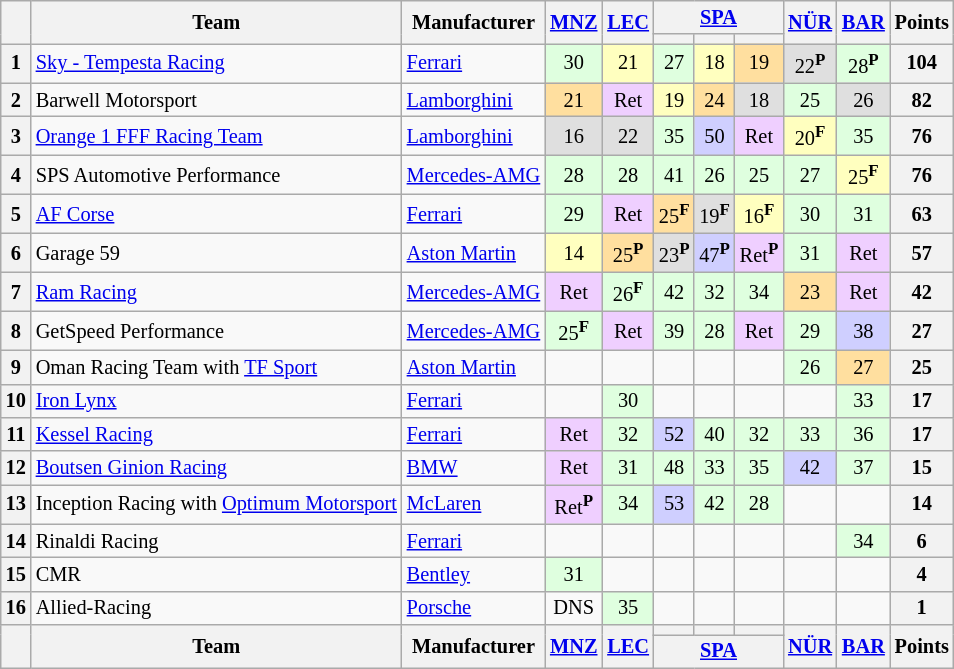<table class="wikitable" style="font-size:85%; text-align:center;">
<tr>
<th rowspan="2"></th>
<th rowspan="2">Team</th>
<th rowspan="2">Manufacturer</th>
<th rowspan="2"><a href='#'>MNZ</a></th>
<th rowspan="2"><a href='#'>LEC</a></th>
<th colspan="3"><a href='#'>SPA</a></th>
<th rowspan="2"><a href='#'>NÜR</a></th>
<th rowspan="2"><a href='#'>BAR</a></th>
<th rowspan="2">Points</th>
</tr>
<tr>
<th></th>
<th></th>
<th></th>
</tr>
<tr>
<th>1</th>
<td align="left"> <a href='#'>Sky - Tempesta Racing</a></td>
<td align="left"><a href='#'>Ferrari</a></td>
<td style="background:#dfffdf;">30</td>
<td style="background:#ffffbf;">21</td>
<td style="background:#dfffdf;">27</td>
<td style="background:#ffffbf;">18</td>
<td style="background:#ffdf9f;">19</td>
<td style="background:#dfdfdf;">22<sup><strong>P</strong></sup></td>
<td style="background:#dfffdf;">28<sup><strong>P</strong></sup></td>
<th>104</th>
</tr>
<tr>
<th>2</th>
<td align="left"> Barwell Motorsport</td>
<td align="left"><a href='#'>Lamborghini</a></td>
<td style="background:#ffdf9f;">21</td>
<td style="background:#efcfff;">Ret</td>
<td style="background:#ffffbf;">19</td>
<td style="background:#ffdf9f;">24</td>
<td style="background:#dfdfdf;">18</td>
<td style="background:#dfffdf;">25</td>
<td style="background:#dfdfdf;">26</td>
<th>82</th>
</tr>
<tr>
<th>3</th>
<td align="left"> <a href='#'>Orange 1 FFF Racing Team</a></td>
<td align="left"><a href='#'>Lamborghini</a></td>
<td style="background:#dfdfdf;">16</td>
<td style="background:#dfdfdf;">22</td>
<td style="background:#dfffdf;">35</td>
<td style="background:#cfcfff;">50</td>
<td style="background:#efcfff;">Ret</td>
<td style="background:#ffffbf;">20<sup><strong>F</strong></sup></td>
<td style="background:#dfffdf;">35</td>
<th>76</th>
</tr>
<tr>
<th>4</th>
<td align="left"> SPS Automotive Performance</td>
<td align="left"><a href='#'>Mercedes-AMG</a></td>
<td style="background:#dfffdf;">28</td>
<td style="background:#dfffdf;">28</td>
<td style="background:#dfffdf;">41</td>
<td style="background:#dfffdf;">26</td>
<td style="background:#dfffdf;">25</td>
<td style="background:#dfffdf;">27</td>
<td style="background:#ffffbf;">25<sup><strong>F</strong></sup></td>
<th>76</th>
</tr>
<tr>
<th>5</th>
<td align="left"> <a href='#'>AF Corse</a></td>
<td align="left"><a href='#'>Ferrari</a></td>
<td style="background:#dfffdf;">29</td>
<td style="background:#efcfff;">Ret</td>
<td style="background:#ffdf9f;">25<sup><strong>F</strong></sup></td>
<td style="background:#dfdfdf;">19<sup><strong>F</strong></sup></td>
<td style="background:#ffffbf;">16<sup><strong>F</strong></sup></td>
<td style="background:#dfffdf;">30</td>
<td style="background:#dfffdf;">31</td>
<th>63</th>
</tr>
<tr>
<th>6</th>
<td align="left"> Garage 59</td>
<td align="left"><a href='#'>Aston Martin</a></td>
<td style="background:#ffffbf;">14</td>
<td style="background:#ffdf9f;">25<sup><strong>P</strong></sup></td>
<td style="background:#dfdfdf;">23<sup><strong>P</strong></sup></td>
<td style="background:#cfcfff;">47<sup><strong>P</strong></sup></td>
<td style="background:#efcfff;">Ret<sup><strong>P</strong></sup></td>
<td style="background:#dfffdf;">31</td>
<td style="background:#efcfff;">Ret</td>
<th>57</th>
</tr>
<tr>
<th>7</th>
<td align="left"> <a href='#'>Ram Racing</a></td>
<td align="left"><a href='#'>Mercedes-AMG</a></td>
<td style="background:#efcfff;">Ret</td>
<td style="background:#dfffdf;">26<sup><strong>F</strong></sup></td>
<td style="background:#dfffdf;">42</td>
<td style="background:#dfffdf;">32</td>
<td style="background:#dfffdf;">34</td>
<td style="background:#ffdf9f;">23</td>
<td style="background:#efcfff;">Ret</td>
<th>42</th>
</tr>
<tr>
<th>8</th>
<td align="left"> GetSpeed Performance</td>
<td align="left"><a href='#'>Mercedes-AMG</a></td>
<td style="background:#dfffdf;">25<sup><strong>F</strong></sup></td>
<td style="background:#efcfff;">Ret</td>
<td style="background:#dfffdf;">39</td>
<td style="background:#dfffdf;">28</td>
<td style="background:#efcfff;">Ret</td>
<td style="background:#dfffdf;">29</td>
<td style="background:#cfcfff;">38</td>
<th>27</th>
</tr>
<tr>
<th>9</th>
<td align="left"> Oman Racing Team with <a href='#'>TF Sport</a></td>
<td align="left"><a href='#'>Aston Martin</a></td>
<td></td>
<td></td>
<td></td>
<td></td>
<td></td>
<td style="background:#dfffdf;">26</td>
<td style="background:#ffdf9f;">27</td>
<th>25</th>
</tr>
<tr>
<th>10</th>
<td align="left"> <a href='#'>Iron Lynx</a></td>
<td align="left"><a href='#'>Ferrari</a></td>
<td></td>
<td style="background:#dfffdf;">30</td>
<td></td>
<td></td>
<td></td>
<td></td>
<td style="background:#dfffdf;">33</td>
<th>17</th>
</tr>
<tr>
<th>11</th>
<td align="left"> <a href='#'>Kessel Racing</a></td>
<td align="left"><a href='#'>Ferrari</a></td>
<td style="background:#efcfff;">Ret</td>
<td style="background:#dfffdf;">32</td>
<td style="background:#cfcfff;">52</td>
<td style="background:#dfffdf;">40</td>
<td style="background:#dfffdf;">32</td>
<td style="background:#dfffdf;">33</td>
<td style="background:#dfffdf;">36</td>
<th>17</th>
</tr>
<tr>
<th>12</th>
<td align="left"> <a href='#'>Boutsen Ginion Racing</a></td>
<td align="left"><a href='#'>BMW</a></td>
<td style="background:#efcfff;">Ret</td>
<td style="background:#dfffdf;">31</td>
<td style="background:#dfffdf;">48</td>
<td style="background:#dfffdf;">33</td>
<td style="background:#dfffdf;">35</td>
<td style="background:#cfcfff;">42</td>
<td style="background:#dfffdf;">37</td>
<th>15</th>
</tr>
<tr>
<th>13</th>
<td align="left"> Inception Racing with <a href='#'>Optimum Motorsport</a></td>
<td align="left"><a href='#'>McLaren</a></td>
<td style="background:#efcfff;">Ret<sup><strong>P</strong></sup></td>
<td style="background:#dfffdf;">34</td>
<td style="background:#cfcfff;">53</td>
<td style="background:#dfffdf;">42</td>
<td style="background:#dfffdf;">28</td>
<td></td>
<td></td>
<th>14</th>
</tr>
<tr>
<th>14</th>
<td align="left"> Rinaldi Racing</td>
<td align="left"><a href='#'>Ferrari</a></td>
<td></td>
<td></td>
<td></td>
<td></td>
<td></td>
<td></td>
<td style="background:#dfffdf;">34</td>
<th>6</th>
</tr>
<tr>
<th>15</th>
<td align="left"> CMR</td>
<td align="left"><a href='#'>Bentley</a></td>
<td style="background:#dfffdf;">31</td>
<td></td>
<td></td>
<td></td>
<td></td>
<td></td>
<td></td>
<th>4</th>
</tr>
<tr>
<th>16</th>
<td align="left"> Allied-Racing</td>
<td align="left"><a href='#'>Porsche</a></td>
<td>DNS</td>
<td style="background:#dfffdf;">35</td>
<td></td>
<td></td>
<td></td>
<td></td>
<td></td>
<th>1</th>
</tr>
<tr>
<th rowspan="2"></th>
<th rowspan="2">Team</th>
<th rowspan="2">Manufacturer</th>
<th rowspan="2"><a href='#'>MNZ</a></th>
<th rowspan="2"><a href='#'>LEC</a></th>
<th></th>
<th></th>
<th></th>
<th rowspan="2"><a href='#'>NÜR</a></th>
<th rowspan="2"><a href='#'>BAR</a></th>
<th rowspan="2">Points</th>
</tr>
<tr>
<th colspan="3"><a href='#'>SPA</a></th>
</tr>
</table>
